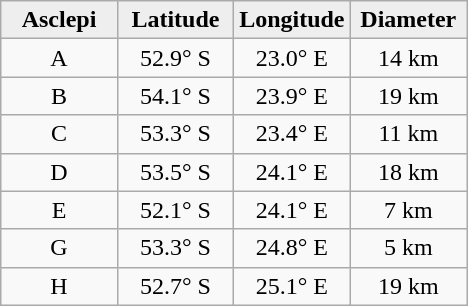<table class="wikitable">
<tr>
<th width="25%" style="background:#eeeeee;">Asclepi</th>
<th width="25%" style="background:#eeeeee;">Latitude</th>
<th width="25%" style="background:#eeeeee;">Longitude</th>
<th width="25%" style="background:#eeeeee;">Diameter</th>
</tr>
<tr>
<td align="center">A</td>
<td align="center">52.9° S</td>
<td align="center">23.0° E</td>
<td align="center">14 km</td>
</tr>
<tr>
<td align="center">B</td>
<td align="center">54.1° S</td>
<td align="center">23.9° E</td>
<td align="center">19 km</td>
</tr>
<tr>
<td align="center">C</td>
<td align="center">53.3° S</td>
<td align="center">23.4° E</td>
<td align="center">11 km</td>
</tr>
<tr>
<td align="center">D</td>
<td align="center">53.5° S</td>
<td align="center">24.1° E</td>
<td align="center">18 km</td>
</tr>
<tr>
<td align="center">E</td>
<td align="center">52.1° S</td>
<td align="center">24.1° E</td>
<td align="center">7 km</td>
</tr>
<tr>
<td align="center">G</td>
<td align="center">53.3° S</td>
<td align="center">24.8° E</td>
<td align="center">5 km</td>
</tr>
<tr>
<td align="center">H</td>
<td align="center">52.7° S</td>
<td align="center">25.1° E</td>
<td align="center">19 km</td>
</tr>
</table>
